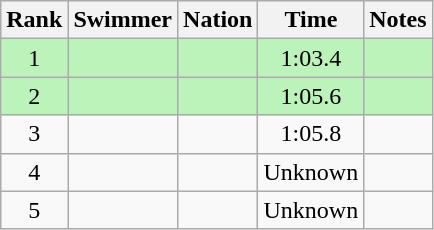<table class="wikitable sortable" style="text-align:center">
<tr>
<th>Rank</th>
<th>Swimmer</th>
<th>Nation</th>
<th>Time</th>
<th>Notes</th>
</tr>
<tr style="background:#bbf3bb;">
<td>1</td>
<td align=left></td>
<td align=left></td>
<td>1:03.4</td>
<td></td>
</tr>
<tr style="background:#bbf3bb;">
<td>2</td>
<td align=left></td>
<td align=left></td>
<td>1:05.6</td>
<td></td>
</tr>
<tr>
<td>3</td>
<td align=left></td>
<td align=left></td>
<td>1:05.8</td>
<td></td>
</tr>
<tr>
<td>4</td>
<td align=left></td>
<td align=left></td>
<td data-sort-value=5:00.0>Unknown</td>
<td></td>
</tr>
<tr>
<td>5</td>
<td align=left></td>
<td align=left></td>
<td data-sort-value=5:00.0>Unknown</td>
<td></td>
</tr>
</table>
